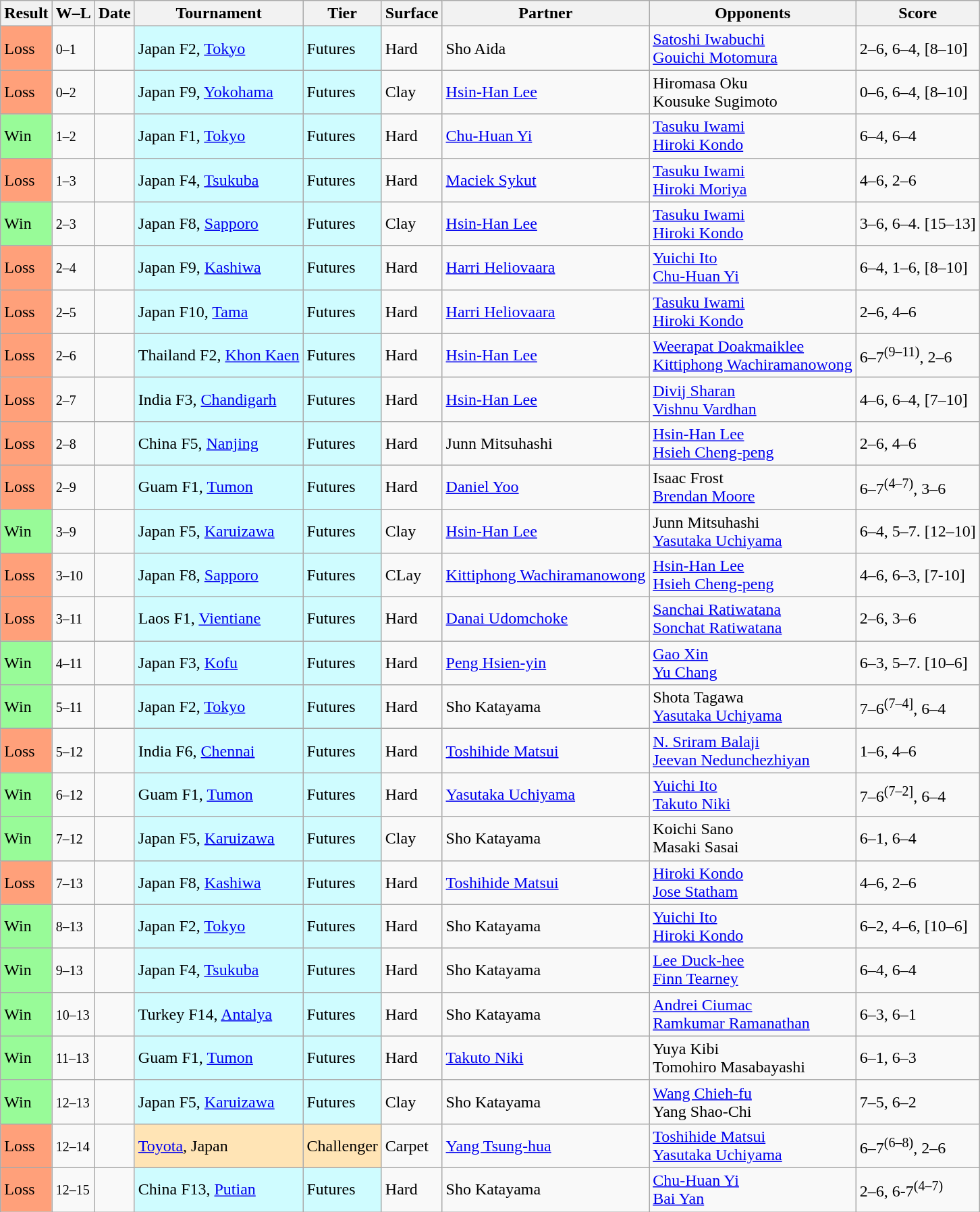<table class="sortable wikitable">
<tr>
<th>Result</th>
<th class=unsortable>W–L</th>
<th>Date</th>
<th>Tournament</th>
<th>Tier</th>
<th>Surface</th>
<th>Partner</th>
<th>Opponents</th>
<th class=unsortable>Score</th>
</tr>
<tr>
<td bgcolor=FFA07A>Loss</td>
<td><small>0–1</small></td>
<td></td>
<td style=background:#cffcff>Japan F2, <a href='#'>Tokyo</a></td>
<td style=background:#cffcff>Futures</td>
<td>Hard</td>
<td> Sho Aida</td>
<td> <a href='#'>Satoshi Iwabuchi</a> <br> <a href='#'>Gouichi Motomura</a></td>
<td>2–6, 6–4, [8–10]</td>
</tr>
<tr>
<td bgcolor=FFA07A>Loss</td>
<td><small>0–2</small></td>
<td></td>
<td style=background:#cffcff>Japan F9, <a href='#'>Yokohama</a></td>
<td style=background:#cffcff>Futures</td>
<td>Clay</td>
<td> <a href='#'>Hsin-Han Lee</a></td>
<td> Hiromasa Oku <br> Kousuke Sugimoto</td>
<td>0–6, 6–4, [8–10]</td>
</tr>
<tr>
<td bgcolor=98FB98>Win</td>
<td><small>1–2</small></td>
<td></td>
<td style=background:#cffcff>Japan F1, <a href='#'>Tokyo</a></td>
<td style=background:#cffcff>Futures</td>
<td>Hard</td>
<td> <a href='#'>Chu-Huan Yi</a></td>
<td> <a href='#'>Tasuku Iwami</a> <br> <a href='#'>Hiroki Kondo</a></td>
<td>6–4, 6–4</td>
</tr>
<tr>
<td bgcolor=FFA07A>Loss</td>
<td><small>1–3</small></td>
<td></td>
<td style=background:#cffcff>Japan F4, <a href='#'>Tsukuba</a></td>
<td style=background:#cffcff>Futures</td>
<td>Hard</td>
<td> <a href='#'>Maciek Sykut</a></td>
<td> <a href='#'>Tasuku Iwami</a> <br> <a href='#'>Hiroki Moriya</a></td>
<td>4–6, 2–6</td>
</tr>
<tr>
<td bgcolor=98FB98>Win</td>
<td><small>2–3</small></td>
<td></td>
<td style=background:#cffcff>Japan F8, <a href='#'>Sapporo</a></td>
<td style=background:#cffcff>Futures</td>
<td>Clay</td>
<td> <a href='#'>Hsin-Han Lee</a></td>
<td> <a href='#'>Tasuku Iwami</a> <br> <a href='#'>Hiroki Kondo</a></td>
<td>3–6, 6–4. [15–13]</td>
</tr>
<tr>
<td bgcolor=FFA07A>Loss</td>
<td><small>2–4</small></td>
<td></td>
<td style=background:#cffcff>Japan F9, <a href='#'>Kashiwa</a></td>
<td style=background:#cffcff>Futures</td>
<td>Hard</td>
<td> <a href='#'>Harri Heliovaara</a></td>
<td> <a href='#'>Yuichi Ito</a> <br> <a href='#'>Chu-Huan Yi</a></td>
<td>6–4, 1–6, [8–10]</td>
</tr>
<tr>
<td bgcolor=FFA07A>Loss</td>
<td><small>2–5</small></td>
<td></td>
<td style=background:#cffcff>Japan F10, <a href='#'>Tama</a></td>
<td style=background:#cffcff>Futures</td>
<td>Hard</td>
<td> <a href='#'>Harri Heliovaara</a></td>
<td> <a href='#'>Tasuku Iwami</a> <br> <a href='#'>Hiroki Kondo</a></td>
<td>2–6, 4–6</td>
</tr>
<tr>
<td bgcolor=FFA07A>Loss</td>
<td><small>2–6</small></td>
<td></td>
<td style=background:#cffcff>Thailand F2, <a href='#'>Khon Kaen</a></td>
<td style=background:#cffcff>Futures</td>
<td>Hard</td>
<td> <a href='#'>Hsin-Han Lee</a></td>
<td> <a href='#'>Weerapat Doakmaiklee</a> <br> <a href='#'>Kittiphong Wachiramanowong</a></td>
<td>6–7<sup>(9–11)</sup>, 2–6</td>
</tr>
<tr>
<td bgcolor=FFA07A>Loss</td>
<td><small>2–7</small></td>
<td></td>
<td style=background:#cffcff>India F3, <a href='#'>Chandigarh</a></td>
<td style=background:#cffcff>Futures</td>
<td>Hard</td>
<td> <a href='#'>Hsin-Han Lee</a></td>
<td> <a href='#'>Divij Sharan</a> <br> <a href='#'>Vishnu Vardhan</a></td>
<td>4–6, 6–4, [7–10]</td>
</tr>
<tr>
<td bgcolor=FFA07A>Loss</td>
<td><small>2–8</small></td>
<td></td>
<td style=background:#cffcff>China F5, <a href='#'>Nanjing</a></td>
<td style=background:#cffcff>Futures</td>
<td>Hard</td>
<td> Junn Mitsuhashi</td>
<td> <a href='#'>Hsin-Han Lee</a> <br> <a href='#'>Hsieh Cheng-peng</a></td>
<td>2–6, 4–6</td>
</tr>
<tr>
<td bgcolor=FFA07A>Loss</td>
<td><small>2–9</small></td>
<td></td>
<td style=background:#cffcff>Guam F1, <a href='#'>Tumon</a></td>
<td style=background:#cffcff>Futures</td>
<td>Hard</td>
<td> <a href='#'>Daniel Yoo</a></td>
<td> Isaac Frost <br> <a href='#'>Brendan Moore</a></td>
<td>6–7<sup>(4–7)</sup>, 3–6</td>
</tr>
<tr>
<td bgcolor=98FB98>Win</td>
<td><small>3–9</small></td>
<td></td>
<td style=background:#cffcff>Japan F5, <a href='#'>Karuizawa</a></td>
<td style=background:#cffcff>Futures</td>
<td>Clay</td>
<td> <a href='#'>Hsin-Han Lee</a></td>
<td> Junn Mitsuhashi <br> <a href='#'>Yasutaka Uchiyama</a></td>
<td>6–4, 5–7. [12–10]</td>
</tr>
<tr>
<td bgcolor=FFA07A>Loss</td>
<td><small>3–10</small></td>
<td></td>
<td style=background:#cffcff>Japan F8, <a href='#'>Sapporo</a></td>
<td style=background:#cffcff>Futures</td>
<td>CLay</td>
<td> <a href='#'>Kittiphong Wachiramanowong</a></td>
<td> <a href='#'>Hsin-Han Lee</a> <br> <a href='#'>Hsieh Cheng-peng</a></td>
<td>4–6, 6–3, [7-10]</td>
</tr>
<tr>
<td bgcolor=FFA07A>Loss</td>
<td><small>3–11</small></td>
<td></td>
<td style=background:#cffcff>Laos F1, <a href='#'>Vientiane</a></td>
<td style=background:#cffcff>Futures</td>
<td>Hard</td>
<td> <a href='#'>Danai Udomchoke</a></td>
<td> <a href='#'>Sanchai Ratiwatana</a> <br> <a href='#'>Sonchat Ratiwatana</a></td>
<td>2–6, 3–6</td>
</tr>
<tr>
<td bgcolor=98FB98>Win</td>
<td><small>4–11</small></td>
<td></td>
<td style=background:#cffcff>Japan F3, <a href='#'>Kofu</a></td>
<td style=background:#cffcff>Futures</td>
<td>Hard</td>
<td> <a href='#'>Peng Hsien-yin</a></td>
<td> <a href='#'>Gao Xin</a> <br> <a href='#'>Yu Chang</a></td>
<td>6–3, 5–7. [10–6]</td>
</tr>
<tr>
<td bgcolor=98FB98>Win</td>
<td><small>5–11</small></td>
<td></td>
<td style=background:#cffcff>Japan F2, <a href='#'>Tokyo</a></td>
<td style=background:#cffcff>Futures</td>
<td>Hard</td>
<td> Sho Katayama</td>
<td> Shota Tagawa <br> <a href='#'>Yasutaka Uchiyama</a></td>
<td>7–6<sup>(7–4]</sup>, 6–4</td>
</tr>
<tr>
<td bgcolor=FFA07A>Loss</td>
<td><small>5–12</small></td>
<td></td>
<td style=background:#cffcff>India F6, <a href='#'>Chennai</a></td>
<td style=background:#cffcff>Futures</td>
<td>Hard</td>
<td> <a href='#'>Toshihide Matsui</a></td>
<td> <a href='#'>N. Sriram Balaji</a> <br> <a href='#'>Jeevan Nedunchezhiyan</a></td>
<td>1–6, 4–6</td>
</tr>
<tr>
<td bgcolor=98FB98>Win</td>
<td><small>6–12</small></td>
<td></td>
<td style=background:#cffcff>Guam F1, <a href='#'>Tumon</a></td>
<td style=background:#cffcff>Futures</td>
<td>Hard</td>
<td> <a href='#'>Yasutaka Uchiyama</a></td>
<td> <a href='#'>Yuichi Ito</a> <br> <a href='#'>Takuto Niki</a></td>
<td>7–6<sup>(7–2]</sup>, 6–4</td>
</tr>
<tr>
<td bgcolor=98FB98>Win</td>
<td><small>7–12</small></td>
<td></td>
<td style=background:#cffcff>Japan F5, <a href='#'>Karuizawa</a></td>
<td style=background:#cffcff>Futures</td>
<td>Clay</td>
<td> Sho Katayama</td>
<td> Koichi Sano <br> Masaki Sasai</td>
<td>6–1, 6–4</td>
</tr>
<tr>
<td bgcolor=FFA07A>Loss</td>
<td><small>7–13</small></td>
<td></td>
<td style=background:#cffcff>Japan F8, <a href='#'>Kashiwa</a></td>
<td style=background:#cffcff>Futures</td>
<td>Hard</td>
<td> <a href='#'>Toshihide Matsui</a></td>
<td> <a href='#'>Hiroki Kondo</a> <br> <a href='#'>Jose Statham</a></td>
<td>4–6, 2–6</td>
</tr>
<tr>
<td bgcolor=98FB98>Win</td>
<td><small>8–13</small></td>
<td></td>
<td style=background:#cffcff>Japan F2, <a href='#'>Tokyo</a></td>
<td style=background:#cffcff>Futures</td>
<td>Hard</td>
<td> Sho Katayama</td>
<td> <a href='#'>Yuichi Ito</a> <br> <a href='#'>Hiroki Kondo</a></td>
<td>6–2, 4–6, [10–6]</td>
</tr>
<tr>
<td bgcolor=98FB98>Win</td>
<td><small>9–13</small></td>
<td></td>
<td style=background:#cffcff>Japan F4, <a href='#'>Tsukuba</a></td>
<td style=background:#cffcff>Futures</td>
<td>Hard</td>
<td> Sho Katayama</td>
<td> <a href='#'>Lee Duck-hee</a> <br> <a href='#'>Finn Tearney</a></td>
<td>6–4, 6–4</td>
</tr>
<tr>
<td bgcolor=98FB98>Win</td>
<td><small>10–13</small></td>
<td></td>
<td style=background:#cffcff>Turkey F14, <a href='#'>Antalya</a></td>
<td style=background:#cffcff>Futures</td>
<td>Hard</td>
<td> Sho Katayama</td>
<td> <a href='#'>Andrei Ciumac</a> <br> <a href='#'>Ramkumar Ramanathan</a></td>
<td>6–3, 6–1</td>
</tr>
<tr>
<td bgcolor=98FB98>Win</td>
<td><small>11–13</small></td>
<td></td>
<td style=background:#cffcff>Guam F1, <a href='#'>Tumon</a></td>
<td style=background:#cffcff>Futures</td>
<td>Hard</td>
<td> <a href='#'>Takuto Niki</a></td>
<td> Yuya Kibi <br> Tomohiro Masabayashi</td>
<td>6–1, 6–3</td>
</tr>
<tr>
<td bgcolor=98FB98>Win</td>
<td><small>12–13</small></td>
<td></td>
<td style=background:#cffcff>Japan F5, <a href='#'>Karuizawa</a></td>
<td style=background:#cffcff>Futures</td>
<td>Clay</td>
<td> Sho Katayama</td>
<td> <a href='#'>Wang Chieh-fu</a> <br> Yang Shao-Chi</td>
<td>7–5, 6–2</td>
</tr>
<tr>
<td bgcolor=FFA07A>Loss</td>
<td><small>12–14</small></td>
<td></td>
<td style=background:moccasin><a href='#'>Toyota</a>, Japan</td>
<td style=background:moccasin>Challenger</td>
<td>Carpet</td>
<td> <a href='#'>Yang Tsung-hua</a></td>
<td> <a href='#'>Toshihide Matsui</a> <br> <a href='#'>Yasutaka Uchiyama</a></td>
<td>6–7<sup>(6–8)</sup>, 2–6</td>
</tr>
<tr>
<td bgcolor=FFA07A>Loss</td>
<td><small>12–15</small></td>
<td></td>
<td style=background:#cffcff>China F13, <a href='#'>Putian</a></td>
<td style=background:#cffcff>Futures</td>
<td>Hard</td>
<td> Sho Katayama</td>
<td> <a href='#'>Chu-Huan Yi</a> <br> <a href='#'>Bai Yan</a></td>
<td>2–6, 6-7<sup>(4–7)</sup></td>
</tr>
</table>
